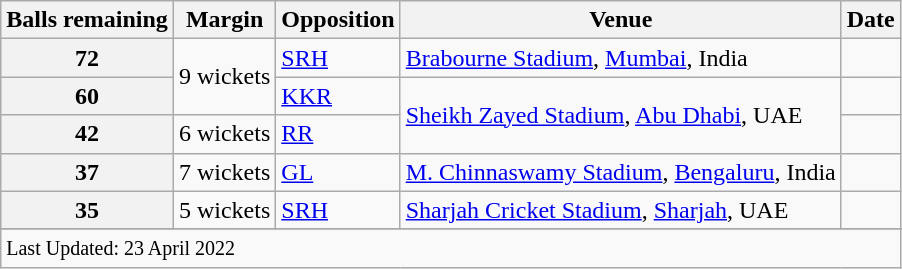<table class="wikitable">
<tr>
<th>Balls remaining</th>
<th>Margin</th>
<th>Opposition</th>
<th>Venue</th>
<th>Date</th>
</tr>
<tr>
<th>72</th>
<td rowspan=2>9 wickets</td>
<td><a href='#'>SRH</a></td>
<td><a href='#'>Brabourne Stadium</a>, <a href='#'>Mumbai</a>, India</td>
<td></td>
</tr>
<tr>
<th>60</th>
<td><a href='#'>KKR</a></td>
<td rowspan=2><a href='#'>Sheikh Zayed Stadium</a>, <a href='#'>Abu Dhabi</a>, UAE</td>
<td></td>
</tr>
<tr>
<th>42</th>
<td>6 wickets</td>
<td><a href='#'>RR</a></td>
<td></td>
</tr>
<tr>
<th>37</th>
<td>7 wickets</td>
<td><a href='#'>GL</a></td>
<td><a href='#'>M. Chinnaswamy Stadium</a>, <a href='#'>Bengaluru</a>, India</td>
<td></td>
</tr>
<tr>
<th>35</th>
<td>5 wickets</td>
<td><a href='#'>SRH</a></td>
<td><a href='#'>Sharjah Cricket Stadium</a>, <a href='#'>Sharjah</a>, UAE</td>
<td></td>
</tr>
<tr>
</tr>
<tr class=sortbottom>
<td colspan=5><small>Last Updated: 23 April 2022</small></td>
</tr>
</table>
